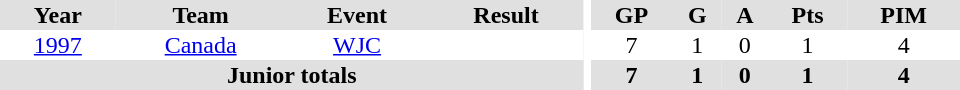<table border="0" cellpadding="1" cellspacing="0" ID="Table3" style="text-align:center; width:40em">
<tr ALIGN="center" bgcolor="#e0e0e0">
<th>Year</th>
<th>Team</th>
<th>Event</th>
<th>Result</th>
<th rowspan="99" bgcolor="#ffffff"></th>
<th>GP</th>
<th>G</th>
<th>A</th>
<th>Pts</th>
<th>PIM</th>
</tr>
<tr>
<td><a href='#'>1997</a></td>
<td><a href='#'>Canada</a></td>
<td><a href='#'>WJC</a></td>
<td></td>
<td>7</td>
<td>1</td>
<td>0</td>
<td>1</td>
<td>4</td>
</tr>
<tr bgcolor="#e0e0e0">
<th colspan="4">Junior totals</th>
<th>7</th>
<th>1</th>
<th>0</th>
<th>1</th>
<th>4</th>
</tr>
</table>
